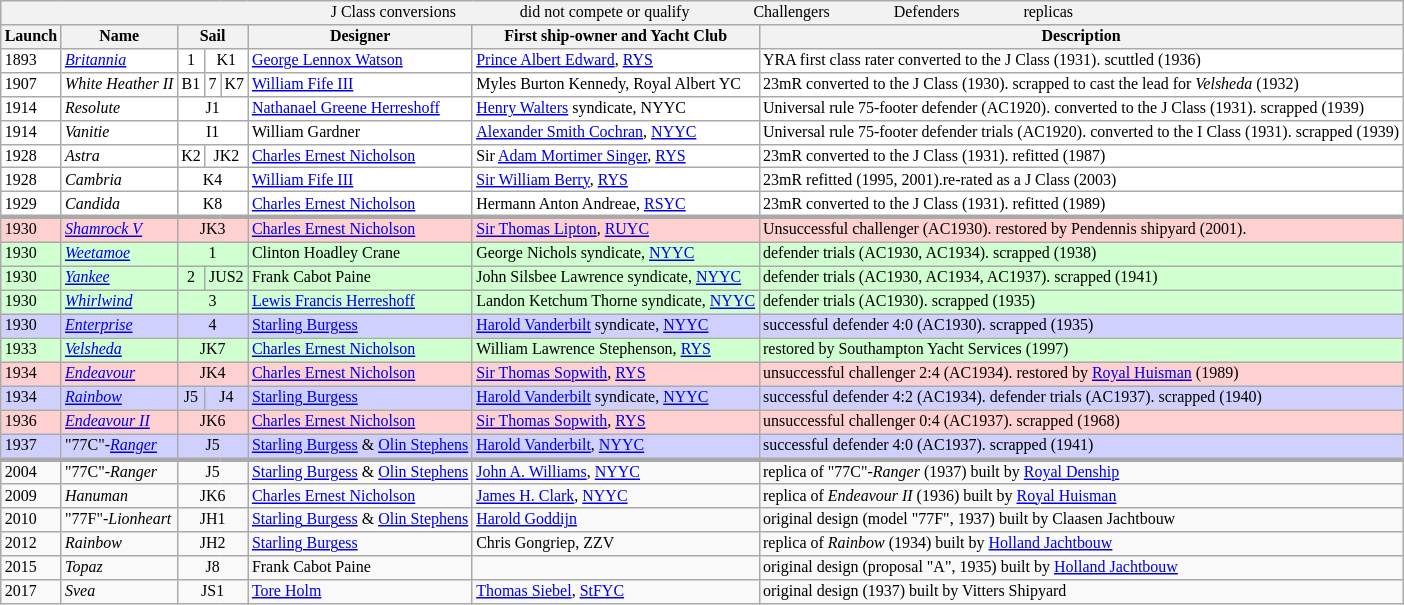<table class=wikitable style=font-size:8pt;line-height:1>
<tr bgcolor=F2F2F2>
<td colspan=8 align=center><span>J Class conversions</span>    <span>did not compete or qualify</span>    <span>Challengers</span>    <span>Defenders</span>    <span>replicas</span></td>
</tr>
<tr>
<th>Launch</th>
<th>Name</th>
<th align=center colspan=3>Sail</th>
<th>Designer</th>
<th>First ship-owner and Yacht Club</th>
<th>Description</th>
</tr>
<tr bgcolor=white>
<td>1893</td>
<td><em><a href='#'>Britannia</a></em></td>
<td align=center>1</td>
<td align=center colspan=2>K1</td>
<td> <a href='#'>George Lennox Watson</a></td>
<td><a href='#'>Prince Albert Edward</a>, <a href='#'>RYS</a></td>
<td>YRA first class rater converted to the J Class (1931). scuttled (1936)</td>
</tr>
<tr bgcolor=white>
<td>1907</td>
<td><em>White Heather II</em></td>
<td align=center>B1</td>
<td align=center>7</td>
<td align=center>K7</td>
<td> <a href='#'>William Fife III</a></td>
<td>Myles Burton Kennedy, Royal Albert YC</td>
<td>23mR converted to the J Class (1930). scrapped to cast the lead for <em>Velsheda</em> (1932)</td>
</tr>
<tr bgcolor=white>
<td>1914</td>
<td><em>Resolute</em></td>
<td align=center colspan=3>J1</td>
<td> <a href='#'>Nathanael Greene Herreshoff</a></td>
<td><a href='#'>Henry Walters</a> syndicate, NYYC</td>
<td>Universal rule 75-footer defender (AC1920). converted to the J Class (1931). scrapped (1939)</td>
</tr>
<tr bgcolor=white>
<td>1914</td>
<td><em>Vanitie</em></td>
<td align=center colspan=3>I1</td>
<td> William Gardner</td>
<td><a href='#'>Alexander Smith Cochran</a>, <a href='#'>NYYC</a></td>
<td>Universal rule 75-footer defender trials (AC1920). converted to the I Class (1931). scrapped (1939)</td>
</tr>
<tr bgcolor=white>
<td>1928</td>
<td><em>Astra</em></td>
<td align=center>K2</td>
<td align=center colspan=2>JK2</td>
<td> <a href='#'>Charles Ernest Nicholson</a></td>
<td>Sir <a href='#'>Adam Mortimer Singer</a>, <a href='#'>RYS</a></td>
<td>23mR converted to the J Class (1931). refitted (1987)</td>
</tr>
<tr bgcolor=white>
<td>1928</td>
<td><em>Cambria</em></td>
<td align=center colspan=3>K4</td>
<td> <a href='#'>William Fife III</a></td>
<td><a href='#'>Sir William Berry</a>, <a href='#'>RYS</a></td>
<td>23mR refitted (1995, 2001).re-rated as a J Class (2003)</td>
</tr>
<tr bgcolor=white>
<td>1929</td>
<td><em>Candida</em></td>
<td align=center colspan=3>K8</td>
<td> <a href='#'>Charles Ernest Nicholson</a></td>
<td>Hermann Anton Andreae, <a href='#'>RSYC</a></td>
<td>23mR converted to the J Class (1931). refitted (1989)</td>
</tr>
<tr bgcolor=FFD0D0 style="border-top:solid darkgrey">
<td>1930</td>
<td><em><a href='#'>Shamrock V</a></em></td>
<td align=center colspan=3>JK3</td>
<td> <a href='#'>Charles Ernest Nicholson</a></td>
<td><a href='#'>Sir Thomas Lipton</a>, <a href='#'>RUYC</a></td>
<td>Unsuccessful challenger (AC1930). restored by Pendennis shipyard (2001).</td>
</tr>
<tr bgcolor=D0FFD0>
<td>1930</td>
<td><em><a href='#'>Weetamoe</a></em></td>
<td align=center colspan=3>1</td>
<td> Clinton Hoadley Crane</td>
<td>George Nichols syndicate, <a href='#'>NYYC</a></td>
<td>defender trials (AC1930, AC1934). scrapped (1938)</td>
</tr>
<tr bgcolor=D0FFD0>
<td>1930</td>
<td><a href='#'><em>Yankee</em></a></td>
<td align=center>2</td>
<td align=center colspan=2>JUS2</td>
<td> Frank Cabot Paine</td>
<td>John Silsbee Lawrence syndicate, <a href='#'>NYYC</a></td>
<td>defender trials (AC1930, AC1934, AC1937). scrapped (1941)</td>
</tr>
<tr bgcolor=D0FFD0>
<td>1930</td>
<td><a href='#'><em>Whirlwind</em></a></td>
<td align=center colspan=3>3</td>
<td> <a href='#'>Lewis Francis Herreshoff</a></td>
<td>Landon Ketchum Thorne syndicate, <a href='#'>NYYC</a></td>
<td>defender trials (AC1930). scrapped (1935)</td>
</tr>
<tr bgcolor=D0D0FF>
<td>1930</td>
<td><a href='#'><em>Enterprise</em></a></td>
<td align=center colspan=3>4</td>
<td> <a href='#'>Starling Burgess</a></td>
<td><a href='#'>Harold Vanderbilt</a> syndicate, <a href='#'>NYYC</a></td>
<td>successful defender 4:0 (AC1930). scrapped (1935)</td>
</tr>
<tr bgcolor=D0FFD0>
<td>1933</td>
<td><a href='#'><em>Velsheda</em></a></td>
<td align=center colspan=3>JK7</td>
<td> <a href='#'>Charles Ernest Nicholson</a></td>
<td>William Lawrence Stephenson, <a href='#'>RYS</a></td>
<td>restored by Southampton Yacht Services (1997)</td>
</tr>
<tr bgcolor=FFD0D0>
<td>1934</td>
<td><a href='#'><em>Endeavour</em></a></td>
<td align=center colspan=3>JK4</td>
<td> <a href='#'>Charles Ernest Nicholson</a></td>
<td><a href='#'>Sir Thomas Sopwith</a>, <a href='#'>RYS</a></td>
<td>unsuccessful challenger 2:4 (AC1934). restored by <a href='#'>Royal Huisman</a> (1989)</td>
</tr>
<tr bgcolor=D0D0FF>
<td>1934</td>
<td><a href='#'><em>Rainbow</em></a></td>
<td align=center>J5</td>
<td align=center colspan=2>J4</td>
<td> <a href='#'>Starling Burgess</a></td>
<td><a href='#'>Harold Vanderbilt</a> syndicate, <a href='#'>NYYC</a></td>
<td>successful defender 4:2 (AC1934). defender trials (AC1937). scrapped (1940)</td>
</tr>
<tr bgcolor=FFD0D0>
<td>1936</td>
<td><a href='#'><em>Endeavour II</em></a></td>
<td align=center colspan=3>JK6</td>
<td> <a href='#'>Charles Ernest Nicholson</a></td>
<td><a href='#'>Sir Thomas Sopwith</a>, <a href='#'>RYS</a></td>
<td>unsuccessful challenger 0:4 (AC1937). scrapped (1968)</td>
</tr>
<tr bgcolor=D0D0FF>
<td>1937</td>
<td>"77C"-<a href='#'><em>Ranger</em></a></td>
<td align=center colspan=3>J5</td>
<td> <a href='#'>Starling Burgess</a> & <a href='#'>Olin Stephens</a></td>
<td><a href='#'>Harold Vanderbilt</a>, <a href='#'>NYYC</a></td>
<td>successful defender 4:0 (AC1937). scrapped (1941)</td>
</tr>
<tr style="border-top:solid darkgrey">
<td>2004</td>
<td>"77C"-<em>Ranger</em></td>
<td align=center colspan=3>J5</td>
<td> <a href='#'>Starling Burgess</a> & <a href='#'>Olin Stephens</a></td>
<td><a href='#'>John A. Williams</a>, <a href='#'>NYYC</a></td>
<td>replica of "77C"-<em>Ranger</em> (1937) built by <a href='#'>Royal Denship</a></td>
</tr>
<tr>
<td>2009</td>
<td><em>Hanuman</em></td>
<td align=center colspan=3>JK6</td>
<td> <a href='#'>Charles Ernest Nicholson</a></td>
<td><a href='#'>James H. Clark</a>, <a href='#'>NYYC</a></td>
<td>replica of <em>Endeavour II</em> (1936) built by <a href='#'>Royal Huisman</a></td>
</tr>
<tr>
<td>2010</td>
<td>"77F"-<em>Lionheart</em></td>
<td align=center colspan=3>JH1</td>
<td> <a href='#'>Starling Burgess</a> & <a href='#'>Olin Stephens</a></td>
<td><a href='#'>Harold Goddijn</a></td>
<td>original design (model "77F", 1937) built by Claasen Jachtbouw</td>
</tr>
<tr>
<td>2012</td>
<td><em>Rainbow</em></td>
<td align=center colspan=3>JH2</td>
<td> <a href='#'>Starling Burgess</a></td>
<td>Chris Gongriep, ZZV</td>
<td>replica of <em>Rainbow</em> (1934) built by <a href='#'>Holland Jachtbouw</a></td>
</tr>
<tr>
<td>2015</td>
<td><em>Topaz</em></td>
<td align=center colspan=3>J8</td>
<td> Frank Cabot Paine</td>
<td></td>
<td>original design (proposal "A", 1935) built by <a href='#'>Holland Jachtbouw</a></td>
</tr>
<tr>
<td>2017</td>
<td><em>Svea</em></td>
<td align=center colspan=3>JS1</td>
<td> <a href='#'>Tore Holm</a></td>
<td><a href='#'>Thomas Siebel</a>, <a href='#'>StFYC</a></td>
<td>original design (1937) built by Vitters Shipyard</td>
</tr>
</table>
